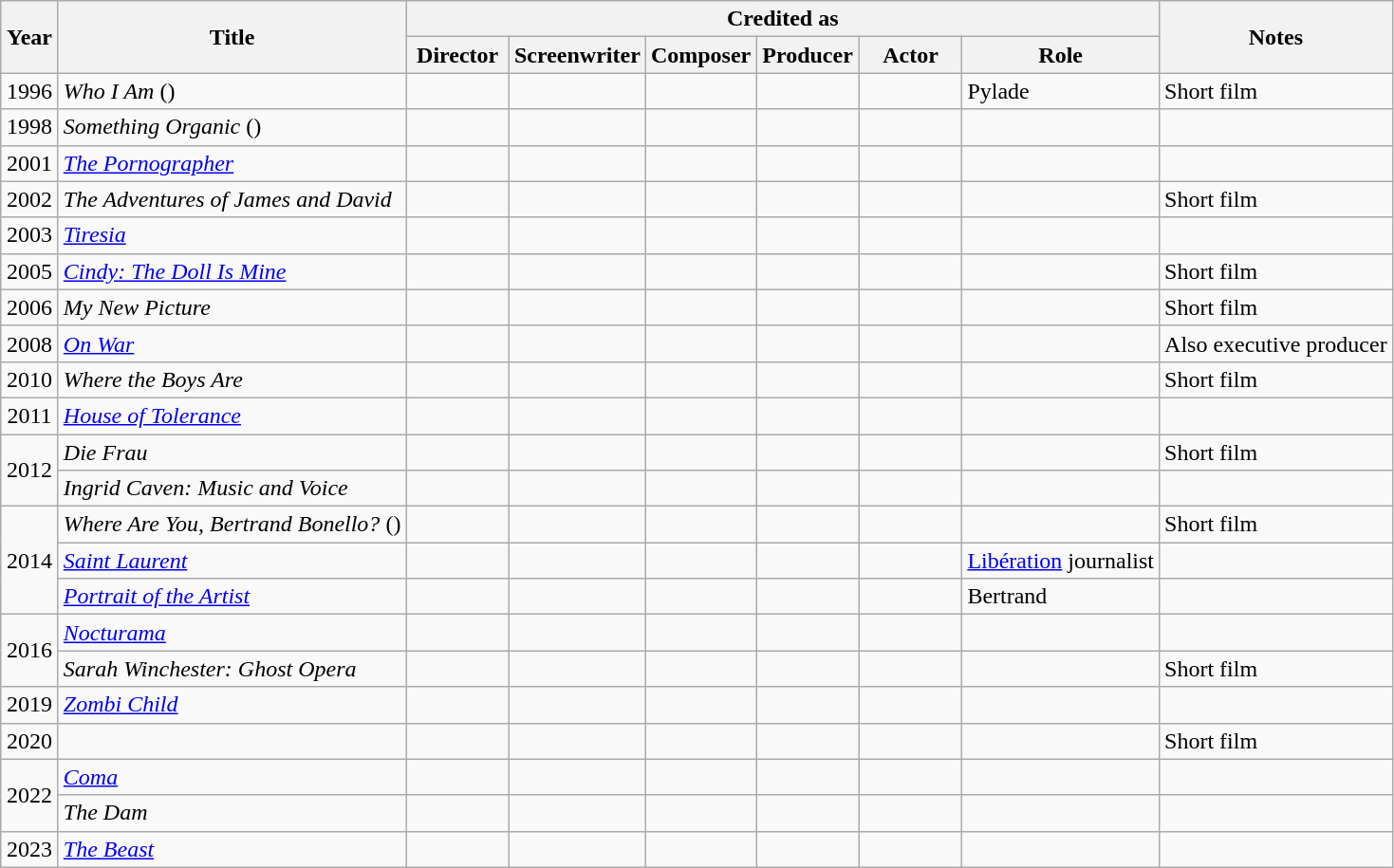<table class="wikitable sortable">
<tr>
<th rowspan=2 width="33">Year</th>
<th rowspan=2>Title</th>
<th colspan=6>Credited as</th>
<th rowspan=2>Notes</th>
</tr>
<tr>
<th width=65>Director</th>
<th width=65>Screenwriter</th>
<th width=65>Composer</th>
<th width=65>Producer</th>
<th width=65>Actor</th>
<th>Role</th>
</tr>
<tr>
<td align="center">1996</td>
<td align="left"><em>Who I Am</em> ()</td>
<td></td>
<td></td>
<td></td>
<td></td>
<td></td>
<td>Pylade</td>
<td>Short film</td>
</tr>
<tr>
<td align="center">1998</td>
<td align="left"><em>Something Organic</em> ()</td>
<td></td>
<td></td>
<td></td>
<td></td>
<td></td>
<td></td>
<td></td>
</tr>
<tr>
<td align="center">2001</td>
<td align="left"><em><a href='#'>The Pornographer</a></em></td>
<td></td>
<td></td>
<td></td>
<td></td>
<td></td>
<td></td>
<td></td>
</tr>
<tr>
<td align="center">2002</td>
<td align="left"><em>The Adventures of James and David</em></td>
<td></td>
<td></td>
<td></td>
<td></td>
<td></td>
<td></td>
<td>Short film</td>
</tr>
<tr>
<td align="center">2003</td>
<td align="left"><em><a href='#'>Tiresia</a></em></td>
<td></td>
<td></td>
<td></td>
<td></td>
<td></td>
<td></td>
<td></td>
</tr>
<tr>
<td align="center">2005</td>
<td align="left"><em><a href='#'>Cindy: The Doll Is Mine</a></em></td>
<td></td>
<td></td>
<td></td>
<td></td>
<td></td>
<td></td>
<td>Short film</td>
</tr>
<tr>
<td align="center">2006</td>
<td align="left"><em>My New Picture</em></td>
<td></td>
<td></td>
<td></td>
<td></td>
<td></td>
<td></td>
<td>Short film</td>
</tr>
<tr>
<td align="center">2008</td>
<td align="left"><em><a href='#'>On War</a></em></td>
<td></td>
<td></td>
<td></td>
<td></td>
<td></td>
<td></td>
<td>Also executive producer</td>
</tr>
<tr>
<td align="center">2010</td>
<td align="left"><em>Where the Boys Are</em></td>
<td></td>
<td></td>
<td></td>
<td></td>
<td></td>
<td></td>
<td>Short film</td>
</tr>
<tr>
<td align="center">2011</td>
<td align="left"><em><a href='#'>House of Tolerance</a></em></td>
<td></td>
<td></td>
<td></td>
<td></td>
<td></td>
<td></td>
<td></td>
</tr>
<tr>
<td align="center" rowspan=2>2012</td>
<td align="left"><em>Die Frau</em></td>
<td></td>
<td></td>
<td></td>
<td></td>
<td></td>
<td></td>
<td>Short film</td>
</tr>
<tr>
<td align="left"><em>Ingrid Caven: Music and Voice</em></td>
<td></td>
<td></td>
<td></td>
<td></td>
<td></td>
<td></td>
<td></td>
</tr>
<tr>
<td align="center" rowspan=3>2014</td>
<td align="left"><em>Where Are You, Bertrand Bonello?</em> ()</td>
<td></td>
<td></td>
<td></td>
<td></td>
<td></td>
<td></td>
<td>Short film</td>
</tr>
<tr>
<td align="left"><em><a href='#'>Saint Laurent</a></em></td>
<td></td>
<td></td>
<td></td>
<td></td>
<td></td>
<td><a href='#'>Libération</a> journalist</td>
<td></td>
</tr>
<tr>
<td align="left"><em><a href='#'>Portrait of the Artist</a></em></td>
<td></td>
<td></td>
<td></td>
<td></td>
<td></td>
<td>Bertrand</td>
<td></td>
</tr>
<tr>
<td align="center" rowspan=2>2016</td>
<td align="left"><em><a href='#'>Nocturama</a></em></td>
<td></td>
<td></td>
<td></td>
<td></td>
<td></td>
<td></td>
<td></td>
</tr>
<tr>
<td align="left"><em>Sarah Winchester: Ghost Opera</em></td>
<td></td>
<td></td>
<td></td>
<td></td>
<td></td>
<td></td>
<td>Short film</td>
</tr>
<tr>
<td align="center">2019</td>
<td align="left"><em><a href='#'>Zombi Child</a></em></td>
<td></td>
<td></td>
<td></td>
<td></td>
<td></td>
<td></td>
<td></td>
</tr>
<tr>
<td align="center">2020</td>
<td align="left"></td>
<td></td>
<td></td>
<td></td>
<td></td>
<td></td>
<td></td>
<td>Short film</td>
</tr>
<tr>
<td align="center" rowspan=2>2022</td>
<td align="left"><em><a href='#'>Coma</a></em></td>
<td></td>
<td></td>
<td></td>
<td></td>
<td></td>
<td></td>
<td></td>
</tr>
<tr>
<td align="left"><em>The Dam</em></td>
<td></td>
<td></td>
<td></td>
<td></td>
<td></td>
<td></td>
<td></td>
</tr>
<tr>
<td align="center">2023</td>
<td align="left"><em><a href='#'>The Beast</a></em></td>
<td></td>
<td></td>
<td></td>
<td></td>
<td></td>
<td></td>
<td></td>
</tr>
</table>
